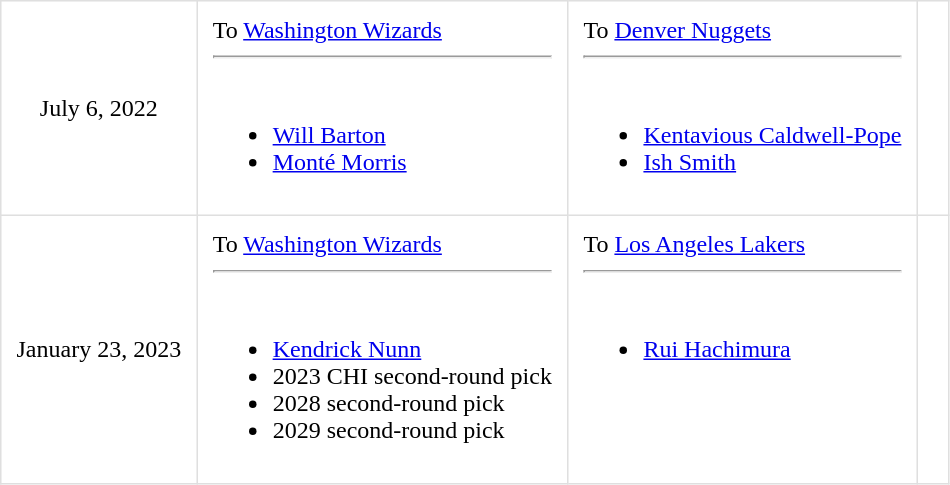<table border="1" style="border-collapse:collapse; text-align: center" cellpadding="10" bordercolor="#DFDFDF">
<tr>
<td>July 6, 2022</td>
<td align="left" valign="top">To <a href='#'>Washington Wizards</a><hr><br><ul><li><a href='#'>Will Barton</a></li><li><a href='#'>Monté Morris</a></li></ul></td>
<td align="left" valign="top">To <a href='#'>Denver Nuggets</a><hr><br><ul><li><a href='#'>Kentavious Caldwell-Pope</a></li><li><a href='#'>Ish Smith</a></li></ul></td>
<td></td>
</tr>
<tr>
<td>January 23, 2023</td>
<td align="left" valign="top">To <a href='#'>Washington Wizards</a><hr><br><ul><li><a href='#'>Kendrick Nunn</a></li><li>2023 CHI second-round pick</li><li>2028 second-round pick</li><li>2029 second-round pick</li></ul></td>
<td align="left" valign="top">To <a href='#'>Los Angeles Lakers</a><hr><br><ul><li><a href='#'>Rui Hachimura</a></li></ul></td>
<td></td>
</tr>
</table>
